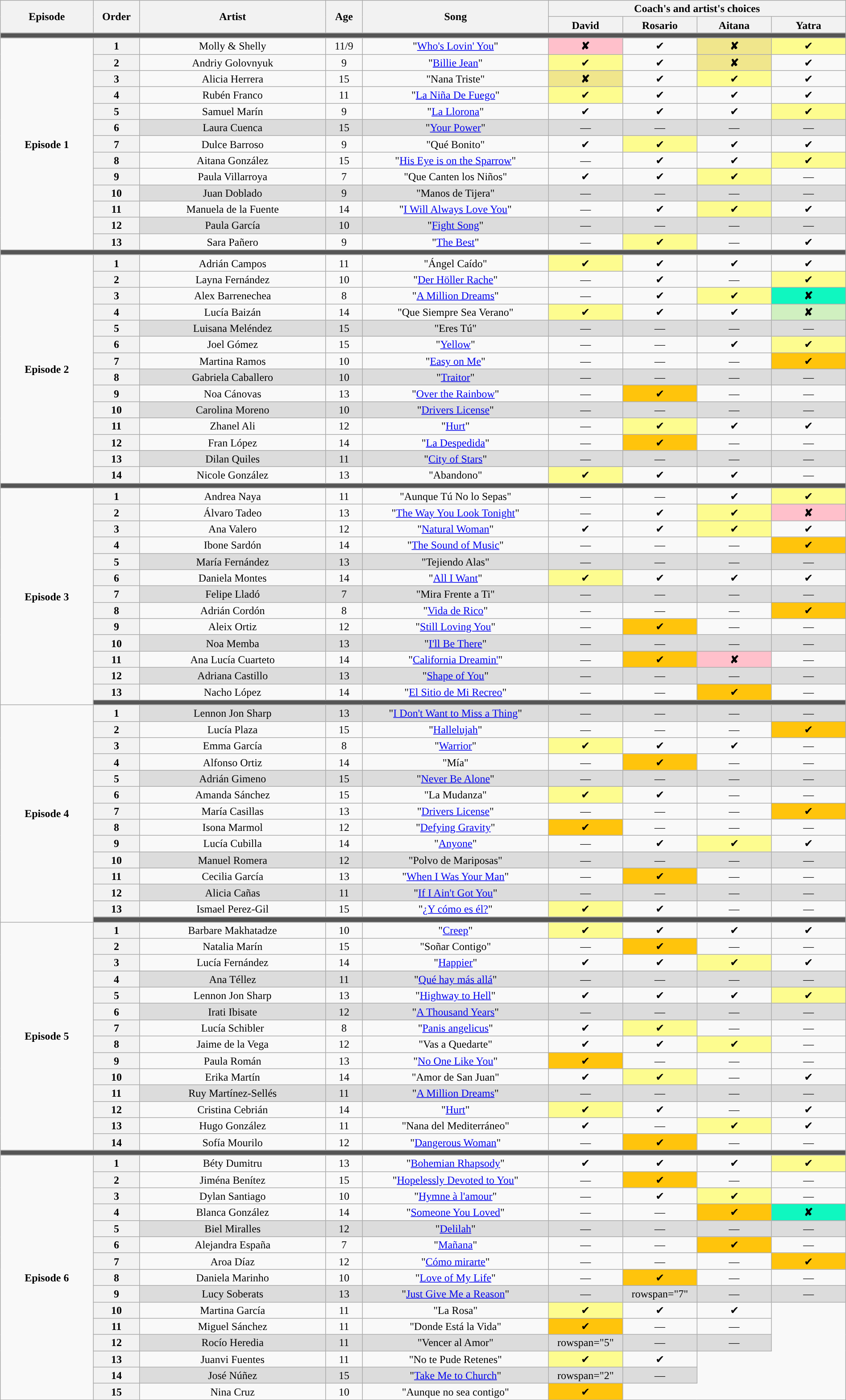<table class="wikitable" style="text-align:center; line-height:17px; width:100%">
<tr>
<th rowspan="2" scope="col" style="width:10%">Episode</th>
<th rowspan="2" scope="col" style="width:05%">Order</th>
<th rowspan="2" scope="col" style="width:20%">Artist</th>
<th rowspan="2" scope="col" style="width:04%">Age</th>
<th rowspan="2" scope="col" style="width:20%">Song</th>
<th colspan="4" scope="col" style="width:24%">Coach's and artist's choices</th>
</tr>
<tr>
<th style="width:08%">David </th>
<th style="width:08%">Rosario</th>
<th style="width:08%">Aitana</th>
<th style="width:08%">Yatra</th>
</tr>
<tr>
<td colspan="9" style="background:#555"></td>
</tr>
<tr>
<td rowspan="13"><strong>Episode 1</strong><br></td>
<th scope="row">1</th>
<td>Molly & Shelly</td>
<td>11/9</td>
<td>"<a href='#'>Who's Lovin' You</a>"</td>
<td style="background:pink"><strong>✘</strong></td>
<td>✔</td>
<td style="background:khaki"><strong>✘</strong></td>
<td style="background:#fdfc8f">✔</td>
</tr>
<tr>
<th scope="row">2</th>
<td>Andriy Golovnyuk</td>
<td>9</td>
<td>"<a href='#'>Billie Jean</a>"</td>
<td style="background:#fdfc8f">✔</td>
<td>✔</td>
<td style="background:khaki"><strong>✘</strong></td>
<td>✔</td>
</tr>
<tr>
<th scope="row">3</th>
<td>Alicia Herrera</td>
<td>15</td>
<td>"Nana Triste"</td>
<td style="background:khaki"><strong>✘</strong></td>
<td>✔</td>
<td style="background:#fdfc8f">✔</td>
<td>✔</td>
</tr>
<tr>
<th scope="row">4</th>
<td>Rubén Franco</td>
<td>11</td>
<td>"<a href='#'>La Niña De Fuego</a>"</td>
<td style="background:#fdfc8f">✔</td>
<td>✔</td>
<td>✔</td>
<td>✔</td>
</tr>
<tr>
<th scope="row">5</th>
<td>Samuel Marín</td>
<td>9</td>
<td>"<a href='#'>La Llorona</a>"</td>
<td>✔</td>
<td>✔</td>
<td>✔</td>
<td style="background:#fdfc8f">✔</td>
</tr>
<tr style="background:#dcdcdc">
<th scope="row">6</th>
<td>Laura Cuenca</td>
<td>15</td>
<td>"<a href='#'>Your Power</a>"</td>
<td>—</td>
<td>—</td>
<td>—</td>
<td>—</td>
</tr>
<tr>
<th scope="row">7</th>
<td>Dulce Barroso</td>
<td>9</td>
<td>"Qué Bonito"</td>
<td>✔</td>
<td style="background:#fdfc8f">✔</td>
<td>✔</td>
<td>✔</td>
</tr>
<tr>
<th scope="row">8</th>
<td>Aitana González</td>
<td>15</td>
<td>"<a href='#'>His Eye is on the Sparrow</a>"</td>
<td>—</td>
<td>✔</td>
<td>✔</td>
<td style="background:#fdfc8f">✔</td>
</tr>
<tr>
<th scope="row">9</th>
<td>Paula Villarroya</td>
<td>7</td>
<td>"Que Canten los Niños"</td>
<td>✔</td>
<td>✔</td>
<td style="background:#fdfc8f">✔</td>
<td>—</td>
</tr>
<tr style="background:#dcdcdc">
<th scope="row">10</th>
<td>Juan Doblado</td>
<td>9</td>
<td>"Manos de Tijera"</td>
<td>—</td>
<td>—</td>
<td>—</td>
<td>—</td>
</tr>
<tr>
<th scope="row">11</th>
<td>Manuela de la Fuente</td>
<td>14</td>
<td>"<a href='#'>I Will Always Love You</a>"</td>
<td>—</td>
<td>✔</td>
<td style="background:#fdfc8f">✔</td>
<td>✔</td>
</tr>
<tr style="background:#dcdcdc">
<th scope="row">12</th>
<td>Paula García</td>
<td>10</td>
<td>"<a href='#'>Fight Song</a>"</td>
<td>—</td>
<td>—</td>
<td>—</td>
<td>—</td>
</tr>
<tr>
<th scope="row">13</th>
<td>Sara Pañero</td>
<td>9</td>
<td>"<a href='#'>The Best</a>"</td>
<td>—</td>
<td style="background:#fdfc8f">✔</td>
<td>—</td>
<td>✔</td>
</tr>
<tr>
<td colspan="9" style="background:#555"></td>
</tr>
<tr>
<td rowspan="15"><strong>Episode 2</strong><br></td>
</tr>
<tr>
<th scope="row">1</th>
<td>Adrián Campos</td>
<td>11</td>
<td>"Ángel Caído"</td>
<td style="background:#fdfc8f">✔</td>
<td>✔</td>
<td>✔</td>
<td>✔</td>
</tr>
<tr>
<th scope="row">2</th>
<td>Layna Fernández</td>
<td>10</td>
<td>"<a href='#'>Der Höller Rache</a>"</td>
<td>—</td>
<td>✔</td>
<td>—</td>
<td style="background:#fdfc8f">✔</td>
</tr>
<tr>
<th scope="row">3</th>
<td>Alex Barrenechea</td>
<td>8</td>
<td>"<a href='#'>A Million Dreams</a>"</td>
<td>—</td>
<td>✔</td>
<td style="background:#fdfc8f">✔</td>
<td style="background:#0ff7c0"><strong>✘</strong></td>
</tr>
<tr>
<th scope="row">4</th>
<td>Lucía Baizán</td>
<td>14</td>
<td>"Que Siempre Sea Verano"</td>
<td style="background:#fdfc8f">✔</td>
<td>✔</td>
<td>✔</td>
<td style="background:#d0f0c0"><strong>✘</strong></td>
</tr>
<tr style="background:#dcdcdc">
<th scope="row">5</th>
<td>Luisana Meléndez</td>
<td>15</td>
<td>"Eres Tú"</td>
<td>—</td>
<td>—</td>
<td>—</td>
<td>—</td>
</tr>
<tr>
<th scope="row">6</th>
<td>Joel Gómez</td>
<td>15</td>
<td>"<a href='#'>Yellow</a>"</td>
<td>—</td>
<td>—</td>
<td>✔</td>
<td style="background:#fdfc8f">✔</td>
</tr>
<tr>
<th scope="row">7</th>
<td>Martina Ramos</td>
<td>10</td>
<td>"<a href='#'>Easy on Me</a>"</td>
<td>—</td>
<td>—</td>
<td>—</td>
<td style="background:#ffc40c">✔</td>
</tr>
<tr style="background:#dcdcdc">
<th scope="row">8</th>
<td>Gabriela Caballero</td>
<td>10</td>
<td>"<a href='#'>Traitor</a>"</td>
<td>—</td>
<td>—</td>
<td>—</td>
<td>—</td>
</tr>
<tr>
<th scope="row">9</th>
<td>Noa Cánovas</td>
<td>13</td>
<td>"<a href='#'>Over the Rainbow</a>"</td>
<td>—</td>
<td style="background:#ffc40c">✔</td>
<td>—</td>
<td>—</td>
</tr>
<tr style="background:#dcdcdc">
<th scope="row">10</th>
<td>Carolina Moreno</td>
<td>10</td>
<td>"<a href='#'>Drivers License</a>"</td>
<td>—</td>
<td>—</td>
<td>—</td>
<td>—</td>
</tr>
<tr>
<th scope="row">11</th>
<td>Zhanel Ali</td>
<td>12</td>
<td>"<a href='#'>Hurt</a>"</td>
<td>—</td>
<td style="background:#fdfc8f">✔</td>
<td>✔</td>
<td>✔</td>
</tr>
<tr>
<th scope="row">12</th>
<td>Fran López</td>
<td>14</td>
<td>"<a href='#'>La Despedida</a>"</td>
<td>—</td>
<td style="background:#ffc40c">✔</td>
<td>—</td>
<td>—</td>
</tr>
<tr style="background:#dcdcdc">
<th scope="row">13</th>
<td>Dilan Quiles</td>
<td>11</td>
<td>"<a href='#'>City of Stars</a>"</td>
<td>—</td>
<td>—</td>
<td>—</td>
<td>—</td>
</tr>
<tr>
<th scope="row">14</th>
<td>Nicole González</td>
<td>13</td>
<td>"Abandono"</td>
<td style="background:#fdfc8f">✔</td>
<td>✔</td>
<td>✔</td>
<td>—</td>
</tr>
<tr>
<td colspan="9" style="background:#555"></td>
</tr>
<tr>
<td rowspan="15"><strong>Episode 3</strong><br></td>
</tr>
<tr>
<th scope="row">1</th>
<td>Andrea Naya</td>
<td>11</td>
<td>"Aunque Tú No lo Sepas"</td>
<td>—</td>
<td>—</td>
<td>✔</td>
<td style="background:#fdfc8f">✔</td>
</tr>
<tr>
<th scope="row">2</th>
<td>Álvaro Tadeo</td>
<td>13</td>
<td>"<a href='#'>The Way You Look Tonight</a>"</td>
<td>—</td>
<td>✔</td>
<td style="background:#fdfc8f">✔</td>
<td style="background:pink"><strong>✘</strong></td>
</tr>
<tr>
<th scope="row">3</th>
<td>Ana Valero</td>
<td>12</td>
<td>"<a href='#'>Natural Woman</a>"</td>
<td>✔</td>
<td>✔</td>
<td style="background:#fdfc8f">✔</td>
<td>✔</td>
</tr>
<tr>
<th scope="row">4</th>
<td>Ibone Sardón</td>
<td>14</td>
<td>"<a href='#'>The Sound of Music</a>"</td>
<td>—</td>
<td>—</td>
<td>—</td>
<td style="background:#ffc40c">✔</td>
</tr>
<tr style="background:#dcdcdc">
<th scope="row">5</th>
<td>María Fernández</td>
<td>13</td>
<td>"Tejiendo Alas"</td>
<td>—</td>
<td>—</td>
<td>—</td>
<td>—</td>
</tr>
<tr>
<th scope="row">6</th>
<td>Daniela Montes</td>
<td>14</td>
<td>"<a href='#'>All I Want</a>"</td>
<td style="background:#fdfc8f">✔</td>
<td>✔</td>
<td>✔</td>
<td>✔</td>
</tr>
<tr style="background:#dcdcdc">
<th scope="row">7</th>
<td>Felipe Lladó</td>
<td>7</td>
<td>"Mira Frente a Ti"</td>
<td>—</td>
<td>—</td>
<td>—</td>
<td>—</td>
</tr>
<tr>
<th scope="row">8</th>
<td>Adrián Cordón</td>
<td>8</td>
<td>"<a href='#'>Vida de Rico</a>"</td>
<td>—</td>
<td>—</td>
<td>—</td>
<td style="background:#ffc40c">✔</td>
</tr>
<tr>
<th scope="row">9</th>
<td>Aleix Ortiz</td>
<td>12</td>
<td>"<a href='#'>Still Loving You</a>"</td>
<td>—</td>
<td style="background:#ffc40c">✔</td>
<td>—</td>
<td>—</td>
</tr>
<tr style="background:#dcdcdc">
<th scope="row">10</th>
<td>Noa Memba</td>
<td>13</td>
<td>"<a href='#'>I'll Be There</a>"</td>
<td>—</td>
<td>—</td>
<td>—</td>
<td>—</td>
</tr>
<tr>
<th scope="row">11</th>
<td>Ana Lucía Cuarteto</td>
<td>14</td>
<td>"<a href='#'>California Dreamin'</a>"</td>
<td>—</td>
<td style="background:#ffc40c">✔</td>
<td style="background:pink"><strong>✘</strong></td>
<td>—</td>
</tr>
<tr style="background:#dcdcdc">
<th scope="row">12</th>
<td>Adriana Castillo</td>
<td>13</td>
<td>"<a href='#'>Shape of You</a>"</td>
<td>—</td>
<td>—</td>
<td>—</td>
<td>—</td>
</tr>
<tr>
<th scope="row">13</th>
<td>Nacho López</td>
<td>14</td>
<td>"<a href='#'>El Sitio de Mi Recreo</a>"</td>
<td>—</td>
<td>—</td>
<td style="background:#ffc40c">✔</td>
<td>—</td>
</tr>
<tr>
<td colspan="9" style="background:#555"></td>
</tr>
<tr>
<td rowspan="15"><strong>Episode 4</strong><br></td>
</tr>
<tr style="background:#dcdcdc">
<th scope="row">1</th>
<td>Lennon Jon Sharp</td>
<td>13</td>
<td>"<a href='#'>I Don't Want to Miss a Thing</a>"</td>
<td>—</td>
<td>—</td>
<td>—</td>
<td>—</td>
</tr>
<tr>
<th scope="row">2</th>
<td>Lucía Plaza</td>
<td>15</td>
<td>"<a href='#'>Hallelujah</a>"</td>
<td>—</td>
<td>—</td>
<td>—</td>
<td style="background:#ffc40c">✔</td>
</tr>
<tr>
<th scope="row">3</th>
<td>Emma García</td>
<td>8</td>
<td>"<a href='#'>Warrior</a>"</td>
<td style="background:#fdfc8f">✔</td>
<td>✔</td>
<td>✔</td>
<td>—</td>
</tr>
<tr>
<th scope="row">4</th>
<td>Alfonso Ortiz</td>
<td>14</td>
<td>"Mía"</td>
<td>—</td>
<td style="background:#ffc40c">✔</td>
<td>—</td>
<td>—</td>
</tr>
<tr style="background:#dcdcdc">
<th scope="row">5</th>
<td>Adrián Gimeno</td>
<td>15</td>
<td>"<a href='#'>Never Be Alone</a>"</td>
<td>—</td>
<td>—</td>
<td>—</td>
<td>—</td>
</tr>
<tr>
<th scope="row">6</th>
<td>Amanda Sánchez</td>
<td>15</td>
<td>"La Mudanza"</td>
<td style="background:#fdfc8f">✔</td>
<td>✔</td>
<td>—</td>
<td>—</td>
</tr>
<tr>
<th scope="row">7</th>
<td>María Casillas</td>
<td>13</td>
<td>"<a href='#'>Drivers License</a>"</td>
<td>—</td>
<td>—</td>
<td>—</td>
<td style="background:#ffc40c">✔</td>
</tr>
<tr>
<th scope="row">8</th>
<td>Isona Marmol</td>
<td>12</td>
<td>"<a href='#'>Defying Gravity</a>"</td>
<td style="background:#ffc40c">✔</td>
<td>—</td>
<td>—</td>
<td>—</td>
</tr>
<tr>
<th scope="row">9</th>
<td>Lucía Cubilla</td>
<td>14</td>
<td>"<a href='#'>Anyone</a>"</td>
<td>—</td>
<td>✔</td>
<td style="background:#fdfc8f">✔</td>
<td>✔</td>
</tr>
<tr style="background:#dcdcdc">
<th scope="row">10</th>
<td>Manuel Romera</td>
<td>12</td>
<td>"Polvo de Mariposas"</td>
<td>—</td>
<td>—</td>
<td>—</td>
<td>—</td>
</tr>
<tr>
<th scope="row">11</th>
<td>Cecilia García</td>
<td>13</td>
<td>"<a href='#'>When I Was Your Man</a>"</td>
<td>—</td>
<td style="background:#ffc40c">✔</td>
<td>—</td>
<td>—</td>
</tr>
<tr style="background:#dcdcdc">
<th scope="row">12</th>
<td>Alicia Cañas</td>
<td>11</td>
<td>"<a href='#'>If I Ain't Got You</a>"</td>
<td>—</td>
<td>—</td>
<td>—</td>
<td>—</td>
</tr>
<tr>
<th scope="row">13</th>
<td>Ismael Perez-Gil</td>
<td>15</td>
<td>"<a href='#'>¿Y cómo es él?</a>"</td>
<td style="background:#fdfc8f">✔</td>
<td>✔</td>
<td>—</td>
<td>—</td>
</tr>
<tr>
<td colspan="9" style="background:#555"></td>
</tr>
<tr>
<td rowspan="15"><strong>Episode 5</strong> </td>
</tr>
<tr>
<th scope="row">1</th>
<td>Barbare Makhatadze</td>
<td>10</td>
<td>"<a href='#'>Creep</a>"</td>
<td style="background:#fdfc8f">✔</td>
<td>✔</td>
<td>✔</td>
<td>✔</td>
</tr>
<tr>
<th scope="row">2</th>
<td>Natalia Marín</td>
<td>15</td>
<td>"Soñar Contigo"</td>
<td>—</td>
<td style="background:#ffc40c">✔</td>
<td>—</td>
<td>—</td>
</tr>
<tr>
<th scope="row">3</th>
<td>Lucía Fernández</td>
<td>14</td>
<td>"<a href='#'>Happier</a>"</td>
<td>✔</td>
<td>✔</td>
<td style="background:#fdfc8f">✔</td>
<td>✔</td>
</tr>
<tr style="background:#dcdcdc">
<th scope="row">4</th>
<td>Ana Téllez</td>
<td>11</td>
<td>"<a href='#'>Qué hay más allá</a>"</td>
<td>—</td>
<td>—</td>
<td>—</td>
<td>—</td>
</tr>
<tr>
<th scope="row">5</th>
<td>Lennon Jon Sharp</td>
<td>13</td>
<td>"<a href='#'>Highway to Hell</a>"</td>
<td>✔</td>
<td>✔</td>
<td>✔</td>
<td style="background:#fdfc8f">✔</td>
</tr>
<tr style="background:#dcdcdc">
<th scope="row">6</th>
<td>Irati Ibisate</td>
<td>12</td>
<td>"<a href='#'>A Thousand Years</a>"</td>
<td>—</td>
<td>—</td>
<td>—</td>
<td>—</td>
</tr>
<tr>
<th scope="row">7</th>
<td>Lucía Schibler</td>
<td>8</td>
<td>"<a href='#'>Panis angelicus</a>"</td>
<td>✔</td>
<td style="background:#fdfc8f">✔</td>
<td>—</td>
<td>—</td>
</tr>
<tr>
<th scope="row">8</th>
<td>Jaime de la Vega</td>
<td>12</td>
<td>"Vas a Quedarte"</td>
<td>✔</td>
<td>✔</td>
<td style="background:#fdfc8f">✔</td>
<td>—</td>
</tr>
<tr>
<th scope="row">9</th>
<td>Paula Román</td>
<td>13</td>
<td>"<a href='#'>No One Like You</a>"</td>
<td style="background:#ffc40c">✔</td>
<td>—</td>
<td>—</td>
<td>—</td>
</tr>
<tr>
<th scope="row">10</th>
<td>Erika Martín</td>
<td>14</td>
<td>"Amor de San Juan"</td>
<td>✔</td>
<td style="background:#fdfc8f">✔</td>
<td>—</td>
<td>✔</td>
</tr>
<tr style="background:#dcdcdc">
<th scope="row">11</th>
<td>Ruy Martínez-Sellés</td>
<td>11</td>
<td>"<a href='#'>A Million Dreams</a>"</td>
<td>—</td>
<td>—</td>
<td>—</td>
<td>—</td>
</tr>
<tr>
<th scope="row">12</th>
<td>Cristina Cebrián</td>
<td>14</td>
<td>"<a href='#'>Hurt</a>"</td>
<td style="background:#fdfc8f">✔</td>
<td>✔</td>
<td>—</td>
<td>✔</td>
</tr>
<tr>
<th scope="row">13</th>
<td>Hugo González</td>
<td>11</td>
<td>"Nana del Mediterráneo"</td>
<td>✔</td>
<td>—</td>
<td style="background:#fdfc8f">✔</td>
<td>✔</td>
</tr>
<tr>
<th scope="row">14</th>
<td>Sofía Mourilo</td>
<td>12</td>
<td>"<a href='#'>Dangerous Woman</a>"</td>
<td>—</td>
<td style="background:#ffc40c">✔</td>
<td>—</td>
<td>—</td>
</tr>
<tr>
<td colspan="9" style="background:#555"></td>
</tr>
<tr>
<td rowspan="16"><strong>Episode 6</strong> </td>
</tr>
<tr>
<th scope="row">1</th>
<td>Béty Dumitru</td>
<td>13</td>
<td>"<a href='#'>Bohemian Rhapsody</a>"</td>
<td>✔</td>
<td>✔</td>
<td>✔</td>
<td style="background:#fdfc8f">✔</td>
</tr>
<tr>
<th scope="row">2</th>
<td>Jiména Benítez</td>
<td>15</td>
<td>"<a href='#'>Hopelessly Devoted to You</a>"</td>
<td>—</td>
<td style="background:#ffc40c">✔</td>
<td>—</td>
<td>—</td>
</tr>
<tr>
<th scope="row">3</th>
<td>Dylan Santiago</td>
<td>10</td>
<td>"<a href='#'>Hymne à l'amour</a>"</td>
<td>—</td>
<td>✔</td>
<td style="background:#fdfc8f">✔</td>
<td>—</td>
</tr>
<tr>
<th scope="row">4</th>
<td>Blanca González</td>
<td>14</td>
<td>"<a href='#'>Someone You Loved</a>"</td>
<td>—</td>
<td>—</td>
<td style="background:#ffc40c">✔</td>
<td style="background:#0ff7c0"><strong>✘</strong></td>
</tr>
<tr style="background:#dcdcdc">
<th scope="row">5</th>
<td>Biel Miralles</td>
<td>12</td>
<td>"<a href='#'>Delilah</a>"</td>
<td>—</td>
<td>—</td>
<td>—</td>
<td>—</td>
</tr>
<tr>
<th scope="row">6</th>
<td>Alejandra España</td>
<td>7</td>
<td>"<a href='#'>Mañana</a>"</td>
<td>—</td>
<td>—</td>
<td style="background:#ffc40c">✔</td>
<td>—</td>
</tr>
<tr>
<th scope="row">7</th>
<td>Aroa Díaz</td>
<td>12</td>
<td>"<a href='#'>Cómo mirarte</a>"</td>
<td>—</td>
<td>—</td>
<td>—</td>
<td style="background:#ffc40c">✔</td>
</tr>
<tr>
<th scope="row">8</th>
<td>Daniela Marinho</td>
<td>10</td>
<td>"<a href='#'>Love of My Life</a>"</td>
<td>—</td>
<td style="background:#ffc40c">✔</td>
<td>—</td>
<td>—</td>
</tr>
<tr style="background:#dcdcdc">
<th scope="row">9</th>
<td>Lucy Soberats</td>
<td>13</td>
<td>"<a href='#'>Just Give Me a Reason</a>"</td>
<td>—</td>
<td>rowspan="7" </td>
<td>—</td>
<td>—</td>
</tr>
<tr>
<th scope="row">10</th>
<td>Martina García</td>
<td>11</td>
<td>"La Rosa"</td>
<td style="background:#fdfc8f">✔</td>
<td>✔</td>
<td>✔</td>
</tr>
<tr>
<th scope="row">11</th>
<td>Miguel Sánchez</td>
<td>11</td>
<td>"Donde Está la Vida"</td>
<td style="background:#ffc40c">✔</td>
<td>—</td>
<td>—</td>
</tr>
<tr style="background:#dcdcdc">
<th scope="row">12</th>
<td>Rocío Heredia</td>
<td>11</td>
<td>"Vencer al Amor"</td>
<td>rowspan="5" </td>
<td>—</td>
<td>—</td>
</tr>
<tr>
<th scope="row">13</th>
<td>Juanvi Fuentes</td>
<td>11</td>
<td>"No te Pude Retenes"</td>
<td style="background:#fdfc8f">✔</td>
<td>✔</td>
</tr>
<tr style="background:#dcdcdc">
<th scope="row">14</th>
<td>José Núñez</td>
<td>15</td>
<td>"<a href='#'>Take Me to Church</a>"</td>
<td>rowspan="2" </td>
<td>—</td>
</tr>
<tr>
<th scope="row">15</th>
<td>Nina Cruz</td>
<td>10</td>
<td>"Aunque no sea contigo"</td>
<td style="background:#ffc40c">✔</td>
</tr>
</table>
